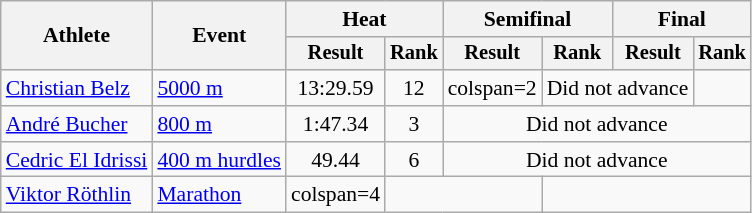<table class=wikitable style="font-size:90%">
<tr>
<th rowspan="2">Athlete</th>
<th rowspan="2">Event</th>
<th colspan="2">Heat</th>
<th colspan="2">Semifinal</th>
<th colspan="2">Final</th>
</tr>
<tr style="font-size:95%">
<th>Result</th>
<th>Rank</th>
<th>Result</th>
<th>Rank</th>
<th>Result</th>
<th>Rank</th>
</tr>
<tr align=center>
<td align=left><a href='#'>Christian Belz</a></td>
<td align=left><a href='#'>5000 m</a></td>
<td>13:29.59</td>
<td>12</td>
<td>colspan=2 </td>
<td colspan=2>Did not advance</td>
</tr>
<tr align=center>
<td align=left><a href='#'>André Bucher</a></td>
<td align=left><a href='#'>800 m</a></td>
<td>1:47.34</td>
<td>3</td>
<td colspan=4>Did not advance</td>
</tr>
<tr align=center>
<td align=left><a href='#'>Cedric El Idrissi</a></td>
<td align=left><a href='#'>400 m hurdles</a></td>
<td>49.44</td>
<td>6</td>
<td colspan=4>Did not advance</td>
</tr>
<tr align=center>
<td align=left><a href='#'>Viktor Röthlin</a></td>
<td align=left><a href='#'>Marathon</a></td>
<td>colspan=4 </td>
<td colspan=2></td>
</tr>
</table>
